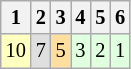<table class="wikitable" style="font-size: 85%;">
<tr>
<th>1</th>
<th>2</th>
<th>3</th>
<th>4</th>
<th>5</th>
<th>6</th>
</tr>
<tr align="center">
<td style="background:#FFFFBF;">10</td>
<td style="background:#DFDFDF;">7</td>
<td style="background:#FFDF9F;">5</td>
<td style="background:#DFFFDF;">3</td>
<td style="background:#DFFFDF;">2</td>
<td style="background:#DFFFDF;">1</td>
</tr>
</table>
